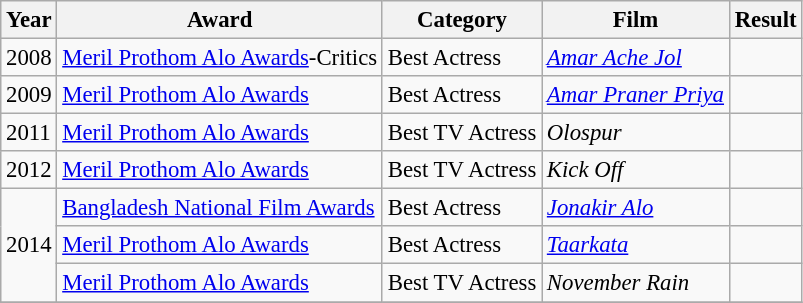<table class="wikitable" style="font-size: 95%;">
<tr>
<th>Year</th>
<th>Award</th>
<th>Category</th>
<th>Film</th>
<th>Result</th>
</tr>
<tr>
<td>2008</td>
<td><a href='#'>Meril Prothom Alo Awards</a>-Critics</td>
<td>Best Actress</td>
<td><em><a href='#'>Amar Ache Jol</a></em></td>
<td></td>
</tr>
<tr>
<td>2009</td>
<td><a href='#'>Meril Prothom Alo Awards</a></td>
<td>Best Actress</td>
<td><em><a href='#'>Amar Praner Priya</a></em></td>
<td></td>
</tr>
<tr>
<td>2011</td>
<td><a href='#'>Meril Prothom Alo Awards</a></td>
<td>Best TV Actress</td>
<td><em>Olospur</em></td>
<td></td>
</tr>
<tr>
<td>2012</td>
<td><a href='#'>Meril Prothom Alo Awards</a></td>
<td>Best TV Actress</td>
<td><em>Kick Off</em></td>
<td></td>
</tr>
<tr>
<td rowspan="3">2014</td>
<td><a href='#'>Bangladesh National Film Awards</a></td>
<td>Best Actress</td>
<td><em><a href='#'>Jonakir Alo</a></em></td>
<td></td>
</tr>
<tr>
<td><a href='#'>Meril Prothom Alo Awards</a></td>
<td>Best Actress</td>
<td><em><a href='#'>Taarkata</a></em></td>
<td></td>
</tr>
<tr>
<td><a href='#'>Meril Prothom Alo Awards</a></td>
<td>Best TV Actress</td>
<td><em>November Rain</em></td>
<td></td>
</tr>
<tr>
</tr>
</table>
